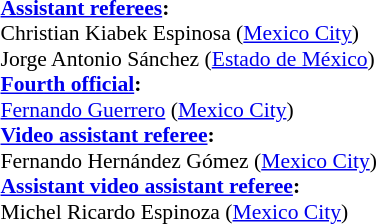<table width=100% style="font-size:90%">
<tr>
<td><br><strong><a href='#'>Assistant referees</a>:</strong>
<br>Christian Kiabek Espinosa (<a href='#'>Mexico City</a>)
<br>Jorge Antonio Sánchez (<a href='#'>Estado de México</a>)
<br><strong><a href='#'>Fourth official</a>:</strong>
<br><a href='#'>Fernando Guerrero</a> (<a href='#'>Mexico City</a>)
<br><strong><a href='#'>Video assistant referee</a>:</strong>
<br>Fernando Hernández Gómez (<a href='#'>Mexico City</a>)
<br><strong><a href='#'>Assistant video assistant referee</a>:</strong>
<br>Michel Ricardo Espinoza (<a href='#'>Mexico City</a>)</td>
</tr>
</table>
